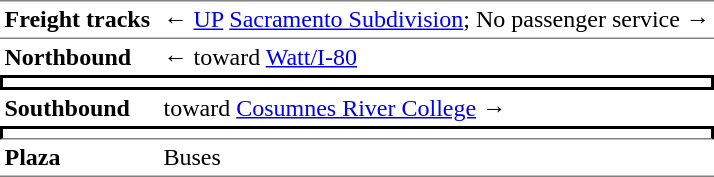<table border=0 cellspacing=0 cellpadding=3>
<tr>
<td style="border-top:solid 1px gray" width=100><strong>Freight tracks</strong></td>
<td style="border-top:solid 1px gray">← <a href='#'>UP</a> <a href='#'>Sacramento Subdivision</a>; No passenger service  →</td>
</tr>
<tr>
<td style="border-top:solid 1px gray"><strong>Northbound</strong></td>
<td style="border-top:solid 1px gray">←  toward <a href='#'>Watt/I-80</a> </td>
</tr>
<tr>
<td style="border-top:solid 2px black;border-right:solid 2px black;border-left:solid 2px black;border-bottom:solid 2px black;text-align:center" colspan=2></td>
</tr>
<tr>
<td><strong>Southbound</strong></td>
<td>  toward <a href='#'>Cosumnes River College</a>  →</td>
</tr>
<tr>
<td style="border-top:solid 2px black;border-right:solid 2px black;border-left:solid 2px black;border-bottom:solid 1px gray;text-align:center" colspan=2></td>
</tr>
<tr>
<td style="border-bottom:solid 1px gray"><strong>Plaza</strong></td>
<td style="border-bottom:solid 1px gray">Buses</td>
</tr>
</table>
